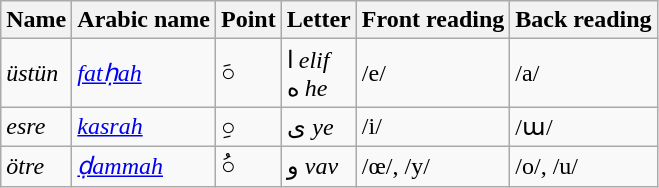<table class="wikitable">
<tr>
<th>Name</th>
<th>Arabic name</th>
<th>Point</th>
<th>Letter</th>
<th>Front reading</th>
<th>Back reading</th>
</tr>
<tr>
<td><em>üstün</em></td>
<td><a href='#'><em>fatḥah</em></a></td>
<td>َ○</td>
<td>ا <em>elif</em><br> ه <em>he</em></td>
<td>/e/</td>
<td>/a/</td>
</tr>
<tr>
<td><em>esre</em></td>
<td><a href='#'><em>kasrah</em></a></td>
<td>ِ○</td>
<td>ی <em>ye</em></td>
<td>/i/</td>
<td>/ɯ/</td>
</tr>
<tr>
<td><em>ötre</em></td>
<td><a href='#'><em>ḍammah</em></a></td>
<td>ُ○</td>
<td>و <em>vav</em></td>
<td>/œ/, /y/</td>
<td>/o/, /u/</td>
</tr>
</table>
